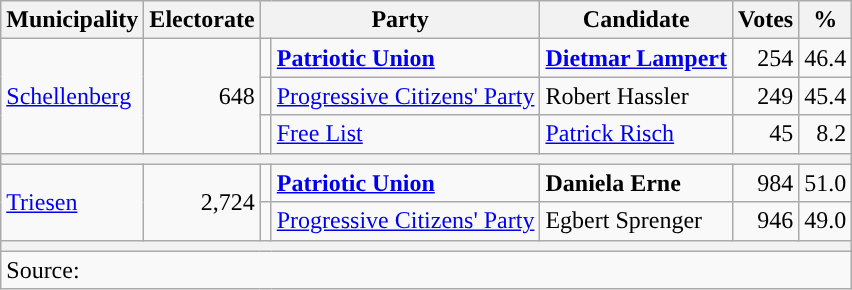<table class="wikitable" style="text-align:right">
<tr>
<th>Municipality</th>
<th>Electorate</th>
<th colspan="2">Party</th>
<th>Candidate</th>
<th>Votes</th>
<th>%</th>
</tr>
<tr>
<td rowspan="3" style="text-align:left"><a href='#'>Schellenberg</a></td>
<td rowspan="3">648</td>
<td style="color:inherit;background:"></td>
<td style="text-align:left"><strong><a href='#'>Patriotic Union</a></strong></td>
<td style="text-align:left"><strong><a href='#'>Dietmar Lampert</a></strong></td>
<td>254</td>
<td>46.4</td>
</tr>
<tr>
<td style="color:inherit;background:"></td>
<td style="text-align:left"><a href='#'>Progressive Citizens' Party</a></td>
<td style="text-align:left">Robert Hassler</td>
<td>249</td>
<td>45.4</td>
</tr>
<tr>
<td style="color:inherit;background:"></td>
<td style="text-align:left"><a href='#'>Free List</a></td>
<td style="text-align:left"><a href='#'>Patrick Risch</a></td>
<td>45</td>
<td>8.2</td>
</tr>
<tr>
<th colspan="7"></th>
</tr>
<tr>
<td rowspan="2" style="text-align:left"><a href='#'>Triesen</a></td>
<td rowspan="2">2,724</td>
<td style="color:inherit;background:"></td>
<td style="text-align:left"><a href='#'><strong>Patriotic Union</strong></a></td>
<td style="text-align:left"><strong>Daniela Erne</strong></td>
<td>984</td>
<td>51.0</td>
</tr>
<tr>
<td style="color:inherit;background:"></td>
<td style="text-align:left"><a href='#'>Progressive Citizens' Party</a></td>
<td style="text-align:left">Egbert Sprenger</td>
<td>946</td>
<td>49.0</td>
</tr>
<tr>
<th colspan="7"></th>
</tr>
<tr>
<td colspan="7" style="text-align:left">Source: </td>
</tr>
</table>
